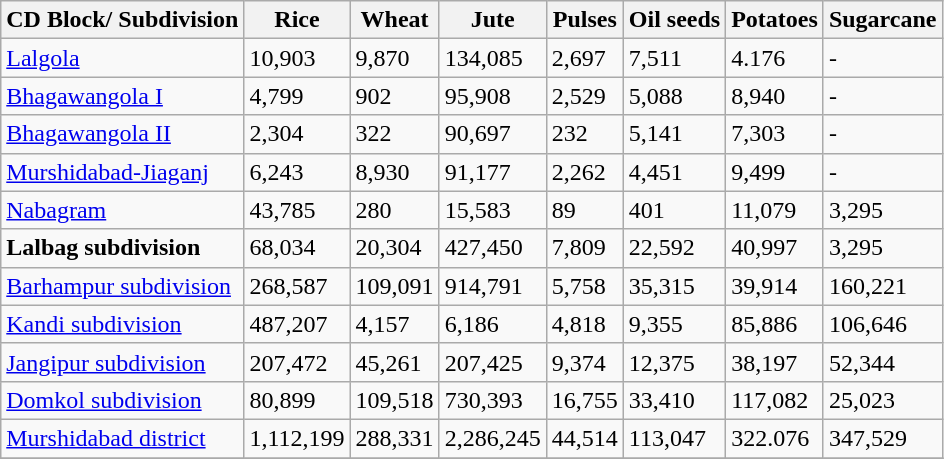<table class="wikitable sortable">
<tr>
<th>CD Block/ Subdivision</th>
<th>Rice</th>
<th>Wheat</th>
<th>Jute</th>
<th>Pulses</th>
<th>Oil seeds</th>
<th>Potatoes</th>
<th>Sugarcane</th>
</tr>
<tr>
<td><a href='#'>Lalgola</a></td>
<td>10,903</td>
<td>9,870</td>
<td>134,085</td>
<td>2,697</td>
<td>7,511</td>
<td>4.176</td>
<td>-</td>
</tr>
<tr>
<td><a href='#'>Bhagawangola I</a></td>
<td>4,799</td>
<td>902</td>
<td>95,908</td>
<td>2,529</td>
<td>5,088</td>
<td>8,940</td>
<td>-</td>
</tr>
<tr>
<td><a href='#'>Bhagawangola II</a></td>
<td>2,304</td>
<td>322</td>
<td>90,697</td>
<td>232</td>
<td>5,141</td>
<td>7,303</td>
<td>-</td>
</tr>
<tr>
<td><a href='#'>Murshidabad-Jiaganj</a></td>
<td>6,243</td>
<td>8,930</td>
<td>91,177</td>
<td>2,262</td>
<td>4,451</td>
<td>9,499</td>
<td>-</td>
</tr>
<tr>
<td><a href='#'>Nabagram</a></td>
<td>43,785</td>
<td>280</td>
<td>15,583</td>
<td>89</td>
<td>401</td>
<td>11,079</td>
<td>3,295</td>
</tr>
<tr>
<td><strong>Lalbag subdivision</strong></td>
<td>68,034</td>
<td>20,304</td>
<td>427,450</td>
<td>7,809</td>
<td>22,592</td>
<td>40,997</td>
<td>3,295</td>
</tr>
<tr>
<td><a href='#'>Barhampur subdivision</a></td>
<td>268,587</td>
<td>109,091</td>
<td>914,791</td>
<td>5,758</td>
<td>35,315</td>
<td>39,914</td>
<td>160,221</td>
</tr>
<tr>
<td><a href='#'>Kandi subdivision</a></td>
<td>487,207</td>
<td>4,157</td>
<td>6,186</td>
<td>4,818</td>
<td>9,355</td>
<td>85,886</td>
<td>106,646</td>
</tr>
<tr>
<td><a href='#'>Jangipur subdivision</a></td>
<td>207,472</td>
<td>45,261</td>
<td>207,425</td>
<td>9,374</td>
<td>12,375</td>
<td>38,197</td>
<td>52,344</td>
</tr>
<tr>
<td><a href='#'>Domkol subdivision</a></td>
<td>80,899</td>
<td>109,518</td>
<td>730,393</td>
<td>16,755</td>
<td>33,410</td>
<td>117,082</td>
<td>25,023</td>
</tr>
<tr>
<td><a href='#'>Murshidabad district</a></td>
<td>1,112,199</td>
<td>288,331</td>
<td>2,286,245</td>
<td>44,514</td>
<td>113,047</td>
<td>322.076</td>
<td>347,529</td>
</tr>
<tr>
</tr>
</table>
